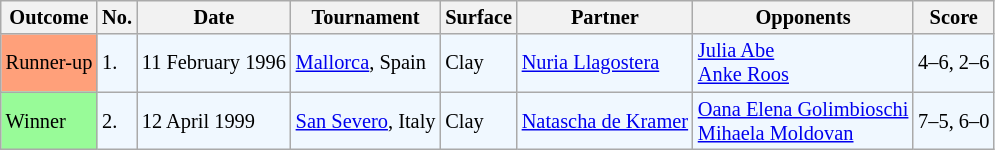<table class="wikitable" style="font-size:85%">
<tr>
<th>Outcome</th>
<th>No.</th>
<th>Date</th>
<th>Tournament</th>
<th>Surface</th>
<th>Partner</th>
<th>Opponents</th>
<th>Score</th>
</tr>
<tr bgcolor="#f0f8ff">
<td bgcolor="FFA07A">Runner-up</td>
<td>1.</td>
<td>11 February 1996</td>
<td><a href='#'>Mallorca</a>, Spain</td>
<td>Clay</td>
<td> <a href='#'>Nuria Llagostera</a></td>
<td> <a href='#'>Julia Abe</a><br>  <a href='#'>Anke Roos</a></td>
<td>4–6, 2–6</td>
</tr>
<tr bgcolor="#f0f8ff">
<td style="background:#98fb98;">Winner</td>
<td>2.</td>
<td>12 April 1999</td>
<td><a href='#'>San Severo</a>, Italy</td>
<td>Clay</td>
<td> <a href='#'>Natascha de Kramer</a></td>
<td> <a href='#'>Oana Elena Golimbioschi</a> <br>  <a href='#'>Mihaela Moldovan</a></td>
<td>7–5, 6–0</td>
</tr>
</table>
